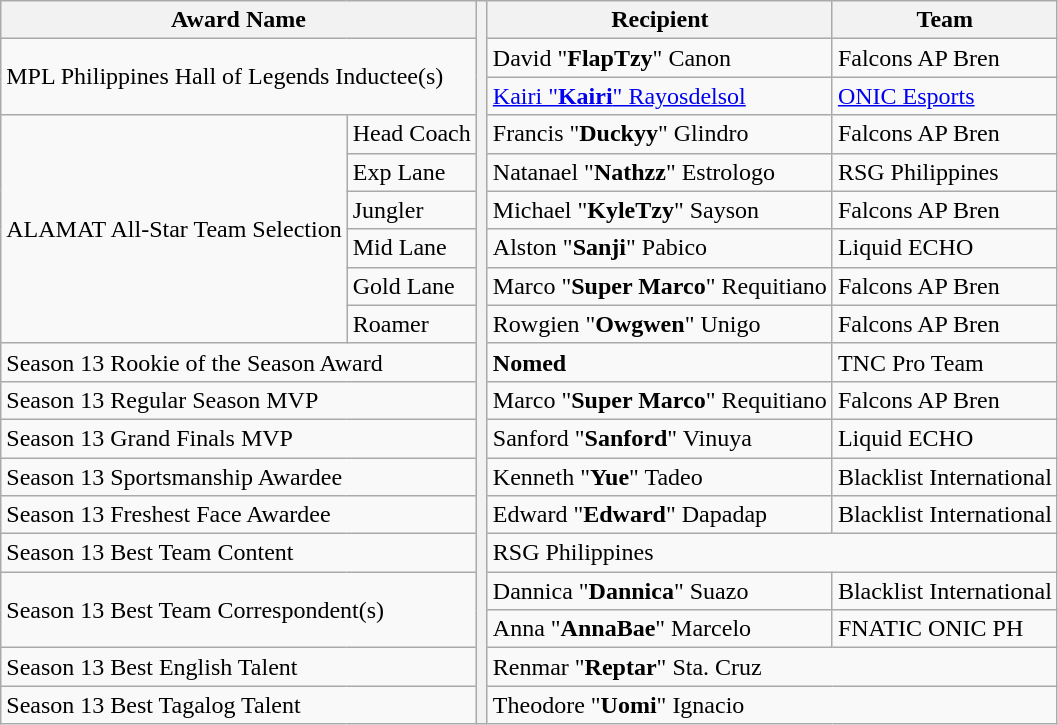<table class="wikitable mw-collapsible">
<tr>
<th colspan="2">Award Name</th>
<th rowspan="19"></th>
<th>Recipient</th>
<th>Team</th>
</tr>
<tr>
<td colspan="2" rowspan="2">MPL Philippines Hall of Legends Inductee(s)</td>
<td>David "<strong>FlapTzy</strong>" Canon</td>
<td>Falcons AP Bren</td>
</tr>
<tr>
<td><a href='#'>Kairi "<strong>Kairi</strong>" Rayosdelsol</a></td>
<td><a href='#'>ONIC Esports</a></td>
</tr>
<tr>
<td rowspan="6">ALAMAT All-Star Team Selection</td>
<td>Head Coach</td>
<td>Francis "<strong>Duckyy</strong>" Glindro</td>
<td>Falcons AP Bren</td>
</tr>
<tr>
<td>Exp Lane</td>
<td>Natanael "<strong>Nathzz</strong>" Estrologo</td>
<td>RSG Philippines</td>
</tr>
<tr>
<td>Jungler</td>
<td>Michael "<strong>KyleTzy</strong>" Sayson</td>
<td>Falcons AP Bren</td>
</tr>
<tr>
<td>Mid Lane</td>
<td>Alston "<strong>Sanji</strong>" Pabico</td>
<td>Liquid ECHO</td>
</tr>
<tr>
<td>Gold Lane</td>
<td>Marco "<strong>Super Marco</strong>" Requitiano</td>
<td>Falcons AP Bren</td>
</tr>
<tr>
<td>Roamer</td>
<td>Rowgien "<strong>Owgwen</strong>" Unigo</td>
<td>Falcons AP Bren</td>
</tr>
<tr>
<td colspan="2">Season 13 Rookie of the Season Award</td>
<td><strong>Nomed</strong></td>
<td>TNC Pro Team</td>
</tr>
<tr>
<td colspan="2">Season 13 Regular Season MVP</td>
<td>Marco "<strong>Super Marco</strong>" Requitiano</td>
<td>Falcons AP Bren</td>
</tr>
<tr>
<td colspan="2">Season 13 Grand Finals MVP</td>
<td>Sanford "<strong>Sanford</strong>" Vinuya</td>
<td>Liquid ECHO</td>
</tr>
<tr>
<td colspan="2">Season 13 Sportsmanship Awardee</td>
<td>Kenneth "<strong>Yue</strong>" Tadeo</td>
<td>Blacklist International</td>
</tr>
<tr>
<td colspan="2">Season 13 Freshest Face Awardee</td>
<td>Edward "<strong>Edward</strong>" Dapadap</td>
<td>Blacklist International</td>
</tr>
<tr>
<td colspan="2">Season 13 Best Team Content</td>
<td colspan="2">RSG Philippines</td>
</tr>
<tr>
<td colspan="2" rowspan="2">Season 13 Best Team Correspondent(s)</td>
<td>Dannica "<strong>Dannica</strong>" Suazo</td>
<td>Blacklist International</td>
</tr>
<tr>
<td>Anna "<strong>AnnaBae</strong>" Marcelo</td>
<td>FNATIC ONIC PH</td>
</tr>
<tr>
<td colspan="2">Season 13 Best English Talent</td>
<td colspan="2">Renmar "<strong>Reptar</strong>" Sta. Cruz</td>
</tr>
<tr>
<td colspan="2">Season 13 Best Tagalog Talent</td>
<td colspan="2">Theodore "<strong>Uomi</strong>" Ignacio</td>
</tr>
</table>
